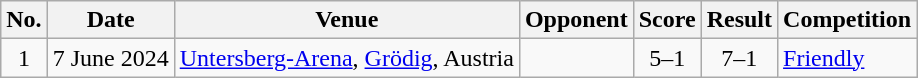<table class="wikitable">
<tr>
<th>No.</th>
<th>Date</th>
<th>Venue</th>
<th>Opponent</th>
<th>Score</th>
<th>Result</th>
<th>Competition</th>
</tr>
<tr>
<td align=center>1</td>
<td>7 June 2024</td>
<td><a href='#'>Untersberg-Arena</a>, <a href='#'>Grödig</a>, Austria</td>
<td></td>
<td align=center>5–1</td>
<td align=center>7–1</td>
<td><a href='#'>Friendly</a></td>
</tr>
</table>
